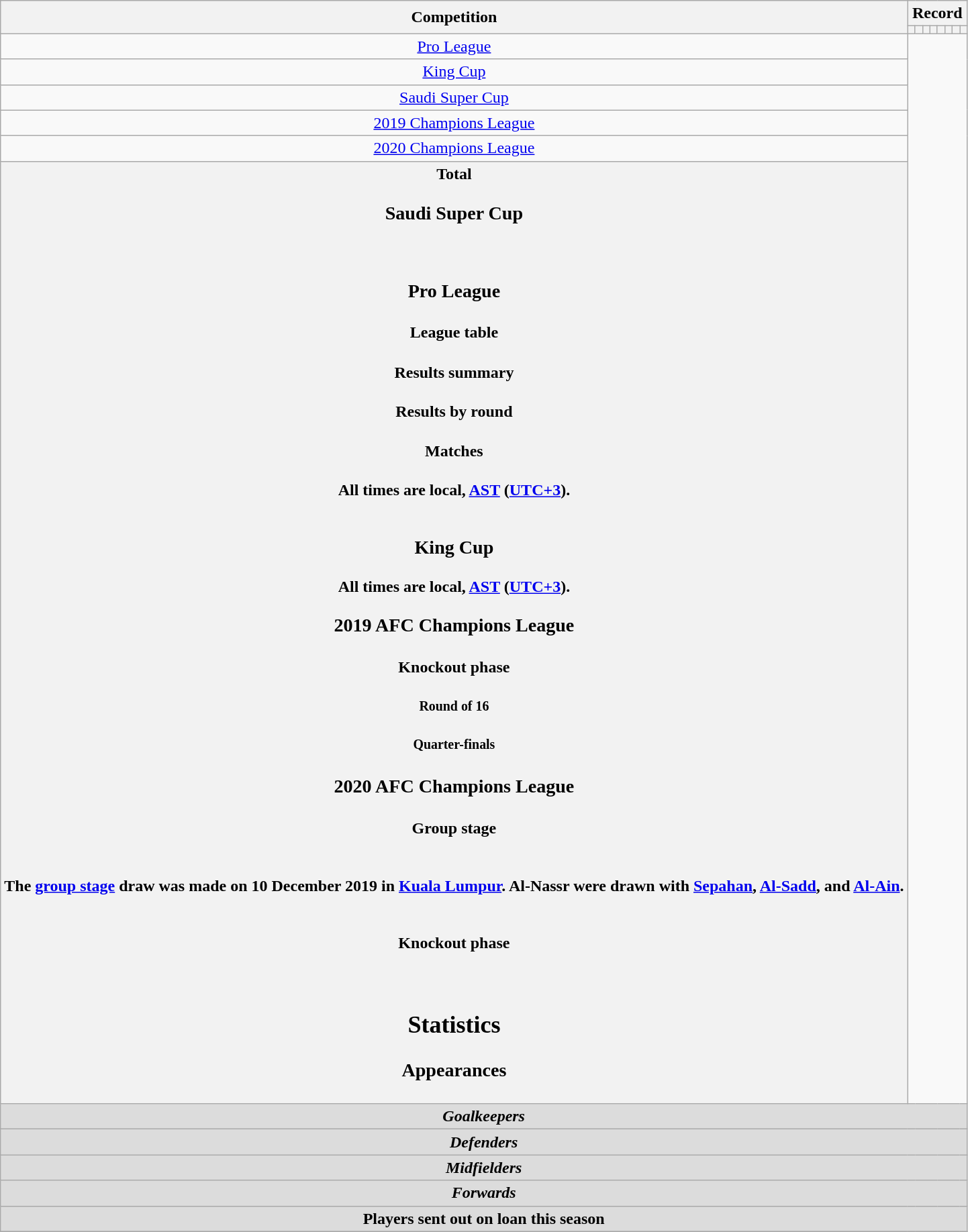<table class="wikitable" style="text-align: center">
<tr>
<th rowspan=2>Competition</th>
<th colspan=8>Record</th>
</tr>
<tr>
<th></th>
<th></th>
<th></th>
<th></th>
<th></th>
<th></th>
<th></th>
<th></th>
</tr>
<tr>
<td><a href='#'>Pro League</a><br></td>
</tr>
<tr>
<td><a href='#'>King Cup</a><br></td>
</tr>
<tr>
<td><a href='#'>Saudi Super Cup</a><br></td>
</tr>
<tr>
<td><a href='#'>2019 Champions League</a><br></td>
</tr>
<tr>
<td><a href='#'>2020 Champions League</a><br></td>
</tr>
<tr>
<th>Total<br>
<h3>Saudi Super Cup</h3><br><h3>Pro League</h3><h4>League table</h4><h4>Results summary</h4>
<h4>Results by round</h4><h4>Matches</h4>All times are local, <a href='#'>AST</a> (<a href='#'>UTC+3</a>).<br>


<br>





























<h3>King Cup</h3>
All times are local, <a href='#'>AST</a> (<a href='#'>UTC+3</a>).<br>




<h3>2019 AFC Champions League</h3><h4>Knockout phase</h4><h5>Round of 16</h5>
<h5>Quarter-finals</h5>
<h3>2020 AFC Champions League</h3><h4>Group stage</h4><br>The <a href='#'>group stage</a> draw was made on 10 December 2019 in <a href='#'>Kuala Lumpur</a>. Al-Nassr were drawn with <a href='#'>Sepahan</a>, <a href='#'>Al-Sadd</a>, and <a href='#'>Al-Ain</a>.
<br>




<br><h4>Knockout phase</h4><br>

<h2>Statistics</h2><h3>Appearances</h3></th>
</tr>
<tr>
<th colspan=16 style=background:#dcdcdc; text-align:center><em>Goalkeepers</em><br>


</th>
</tr>
<tr>
<th colspan=16 style=background:#dcdcdc; text-align:center><em>Defenders</em><br>










</th>
</tr>
<tr>
<th colspan=16 style=background:#dcdcdc; text-align:center><em>Midfielders</em><br>
















</th>
</tr>
<tr>
<th colspan=16 style=background:#dcdcdc; text-align:center><em>Forwards</em><br>



</th>
</tr>
<tr>
<th colspan=16 style=background:#dcdcdc; text-align:center>Players sent out on loan this season<br>

</th>
</tr>
<tr>
</tr>
</table>
